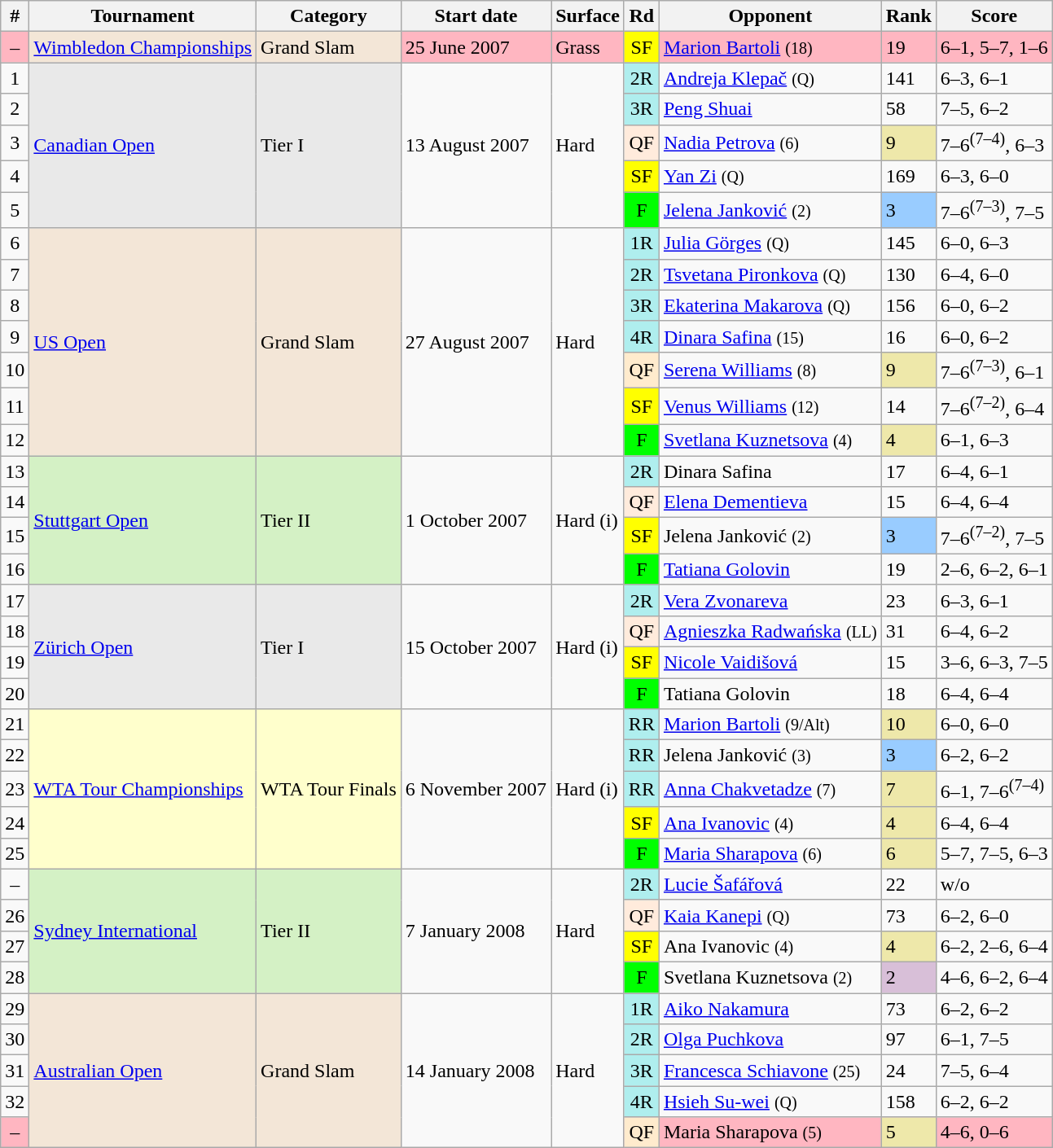<table class="wikitable sortable">
<tr>
<th scope="col">#</th>
<th scope="col">Tournament</th>
<th scope="col">Category</th>
<th scope="col">Start date</th>
<th scope="col">Surface</th>
<th scope="col">Rd</th>
<th scope="col">Opponent</th>
<th scope="col">Rank</th>
<th scope="col" class="unsortable">Score</th>
</tr>
<tr style="background:lightpink">
<td style="text-align:center">–</td>
<td style="background:#f3e6d7;"><a href='#'>Wimbledon Championships</a></td>
<td style="background:#f3e6d7;">Grand Slam</td>
<td>25 June 2007</td>
<td>Grass</td>
<td style="text-align:center; background:yellow;">SF</td>
<td> <a href='#'>Marion Bartoli</a> <small>(18)</small></td>
<td style="text-align:left">19</td>
<td>6–1, 5–7, 1–6</td>
</tr>
<tr>
<td style="text-align:center">1</td>
<td style="background:#e9e9e9;" rowspan="5"><a href='#'>Canadian Open</a></td>
<td style="background:#e9e9e9;" rowspan="5">Tier I</td>
<td rowspan="5">13 August 2007</td>
<td rowspan="5">Hard</td>
<td style="text-align:center; background:#afeeee;">2R</td>
<td> <a href='#'>Andreja Klepač</a> <small>(Q)</small></td>
<td style="text-align:left">141</td>
<td>6–3, 6–1</td>
</tr>
<tr>
<td style="text-align:center">2</td>
<td style="text-align:center; background:#afeeee;">3R</td>
<td> <a href='#'>Peng Shuai</a></td>
<td style="text-align:left">58</td>
<td>7–5, 6–2</td>
</tr>
<tr>
<td style="text-align:center">3</td>
<td style="text-align:center; background:#ffebdc;">QF</td>
<td> <a href='#'>Nadia Petrova</a> <small>(6)</small></td>
<td style="text-align:left" bgcolor=eee8aa>9</td>
<td>7–6<sup>(7–4)</sup>, 6–3</td>
</tr>
<tr>
<td style="text-align:center">4</td>
<td style="text-align:center; background:yellow;">SF</td>
<td> <a href='#'>Yan Zi</a> <small>(Q)</small></td>
<td style="text-align:left">169</td>
<td>6–3, 6–0</td>
</tr>
<tr>
<td style="text-align:center">5</td>
<td style="text-align:center; background:lime;">F</td>
<td> <a href='#'>Jelena Janković</a> <small>(2)</small></td>
<td style="text-align:left"  bgcolor=#9cf>3</td>
<td>7–6<sup>(7–3)</sup>, 7–5</td>
</tr>
<tr>
<td style="text-align:center">6</td>
<td style="background:#f3e6d7;" rowspan="7"><a href='#'>US Open</a></td>
<td style="background:#f3e6d7;" rowspan="7">Grand Slam</td>
<td rowspan="7">27 August 2007</td>
<td rowspan="7">Hard</td>
<td style="text-align:center; background:#afeeee;">1R</td>
<td> <a href='#'>Julia Görges</a> <small>(Q)</small></td>
<td style="text-align:left">145</td>
<td>6–0, 6–3</td>
</tr>
<tr>
<td style="text-align:center">7</td>
<td style="text-align:center; background:#afeeee;">2R</td>
<td> <a href='#'>Tsvetana Pironkova</a> <small>(Q)</small></td>
<td style="text-align:left">130</td>
<td>6–4, 6–0</td>
</tr>
<tr>
<td style="text-align:center">8</td>
<td style="text-align:center; background:#afeeee;">3R</td>
<td> <a href='#'>Ekaterina Makarova</a> <small>(Q)</small></td>
<td style="text-align:left">156</td>
<td>6–0, 6–2</td>
</tr>
<tr>
<td style="text-align:center">9</td>
<td style="text-align:center; background:#afeeee;">4R</td>
<td> <a href='#'>Dinara Safina</a> <small>(15)</small></td>
<td style="text-align:left">16</td>
<td>6–0, 6–2</td>
</tr>
<tr>
<td style="text-align:center">10</td>
<td style="text-align:center; background:#ffebcd;">QF</td>
<td> <a href='#'>Serena Williams</a> <small>(8)</small></td>
<td style="text-align:left"  bgcolor=eee8aa>9</td>
<td>7–6<sup>(7–3)</sup>, 6–1</td>
</tr>
<tr>
<td style="text-align:center">11</td>
<td style="text-align:center; background:yellow;">SF</td>
<td> <a href='#'>Venus Williams</a> <small>(12)</small></td>
<td style="text-align:left">14</td>
<td>7–6<sup>(7–2)</sup>, 6–4</td>
</tr>
<tr>
<td style="text-align:center">12</td>
<td style="text-align:center; background:lime;">F</td>
<td> <a href='#'>Svetlana Kuznetsova</a> <small>(4)</small></td>
<td style="text-align:left"  bgcolor=eee8aa>4</td>
<td>6–1, 6–3</td>
</tr>
<tr>
<td style="text-align:center">13</td>
<td style="background:#d4f1c5;" rowspan="4"><a href='#'>Stuttgart Open</a></td>
<td style="background:#d4f1c5;" rowspan="4">Tier II</td>
<td rowspan="4">1 October 2007</td>
<td rowspan="4">Hard (i)</td>
<td style="text-align:center; background:#afeeee;">2R</td>
<td> Dinara Safina</td>
<td style="text-align:left">17</td>
<td>6–4, 6–1</td>
</tr>
<tr>
<td style="text-align:center">14</td>
<td style="text-align:center; background:#ffebdc;">QF</td>
<td> <a href='#'>Elena Dementieva</a></td>
<td style="text-align:left">15</td>
<td>6–4, 6–4</td>
</tr>
<tr>
<td style="text-align:center">15</td>
<td style="text-align:center; background:yellow;">SF</td>
<td> Jelena Janković <small>(2)</small></td>
<td style="text-align:left"  bgcolor=#9cf>3</td>
<td>7–6<sup>(7–2)</sup>, 7–5</td>
</tr>
<tr>
<td style="text-align:center">16</td>
<td style="text-align:center; background:lime;">F</td>
<td> <a href='#'>Tatiana Golovin</a></td>
<td style="text-align:left">19</td>
<td>2–6, 6–2, 6–1</td>
</tr>
<tr>
<td style="text-align:center">17</td>
<td style="background:#e9e9e9;" rowspan="4"><a href='#'>Zürich Open</a></td>
<td style="background:#e9e9e9;" rowspan="4">Tier I</td>
<td rowspan="4">15 October 2007</td>
<td rowspan="4">Hard (i)</td>
<td style="text-align:center; background:#afeeee;">2R</td>
<td> <a href='#'>Vera Zvonareva</a></td>
<td style="text-align:left">23</td>
<td>6–3, 6–1</td>
</tr>
<tr>
<td style="text-align:center">18</td>
<td style="text-align:center; background:#ffebdc;">QF</td>
<td> <a href='#'>Agnieszka Radwańska</a> <small>(LL)</small></td>
<td style="text-align:left">31</td>
<td>6–4, 6–2</td>
</tr>
<tr>
<td style="text-align:center">19</td>
<td style="text-align:center; background:yellow;">SF</td>
<td> <a href='#'>Nicole Vaidišová</a></td>
<td style="text-align:left">15</td>
<td>3–6, 6–3, 7–5</td>
</tr>
<tr>
<td style="text-align:center">20</td>
<td style="text-align:center; background:lime;">F</td>
<td> Tatiana Golovin</td>
<td style="text-align:left">18</td>
<td>6–4, 6–4</td>
</tr>
<tr>
<td style="text-align:center">21</td>
<td style="background:#ffc;" rowspan="5"><a href='#'>WTA Tour Championships</a></td>
<td style="background:#ffc;" rowspan="5">WTA Tour Finals</td>
<td rowspan="5">6 November 2007</td>
<td rowspan="5">Hard (i)</td>
<td style="text-align:center; background:#afeeee;">RR</td>
<td> <a href='#'>Marion Bartoli</a> <small>(9/Alt)</small></td>
<td style="text-align:left"  bgcolor=eee8aa>10</td>
<td>6–0, 6–0</td>
</tr>
<tr>
<td style="text-align:center">22</td>
<td style="text-align:center; background:#afeeee;">RR</td>
<td> Jelena Janković <small>(3)</small></td>
<td style="text-align:left"  bgcolor=#9cf>3</td>
<td>6–2, 6–2</td>
</tr>
<tr>
<td style="text-align:center">23</td>
<td style="text-align:center; background:#afeeee;">RR</td>
<td> <a href='#'>Anna Chakvetadze</a> <small>(7)</small></td>
<td style="text-align:left"  bgcolor=eee8aa>7</td>
<td>6–1, 7–6<sup>(7–4)</sup></td>
</tr>
<tr>
<td style="text-align:center">24</td>
<td style="text-align:center; background:yellow;">SF</td>
<td> <a href='#'>Ana Ivanovic</a> <small>(4)</small></td>
<td style="text-align:left"  bgcolor=eee8aa>4</td>
<td>6–4, 6–4</td>
</tr>
<tr>
<td style="text-align:center">25</td>
<td style="text-align:center; background:lime;">F</td>
<td> <a href='#'>Maria Sharapova</a> <small>(6)</small></td>
<td style="text-align:left"  bgcolor=eee8aa>6</td>
<td>5–7, 7–5, 6–3</td>
</tr>
<tr>
<td style="text-align:center">–</td>
<td style="background:#d4f1c5;" rowspan="4"><a href='#'>Sydney International</a></td>
<td style="background:#d4f1c5;" rowspan="4">Tier II</td>
<td rowspan="4">7 January 2008</td>
<td rowspan="4">Hard</td>
<td style="text-align:center; background:#afeeee;">2R</td>
<td> <a href='#'>Lucie Šafářová</a></td>
<td style="text-align:left">22</td>
<td>w/o</td>
</tr>
<tr>
<td style="text-align:center">26</td>
<td style="text-align:center; background:#ffebdc;">QF</td>
<td> <a href='#'>Kaia Kanepi</a> <small>(Q)</small></td>
<td style="text-align:left">73</td>
<td>6–2, 6–0</td>
</tr>
<tr>
<td style="text-align:center">27</td>
<td style="text-align:center; background:yellow;">SF</td>
<td> Ana Ivanovic <small>(4)</small></td>
<td style="text-align:left"  bgcolor=eee8aa>4</td>
<td>6–2, 2–6, 6–4</td>
</tr>
<tr>
<td style="text-align:center">28</td>
<td style="text-align:center; background:lime;">F</td>
<td> Svetlana Kuznetsova <small>(2)</small></td>
<td style="text-align:left"  bgcolor=thistle>2</td>
<td>4–6, 6–2, 6–4</td>
</tr>
<tr>
<td style="text-align:center">29</td>
<td style="background:#f3e6d7;" rowspan="5"><a href='#'>Australian Open</a></td>
<td style="background:#f3e6d7;" rowspan="5">Grand Slam</td>
<td rowspan="5">14 January 2008</td>
<td rowspan="5">Hard</td>
<td style="text-align:center; background:#afeeee;">1R</td>
<td> <a href='#'>Aiko Nakamura</a></td>
<td style="text-align:left">73</td>
<td>6–2, 6–2</td>
</tr>
<tr>
<td style="text-align:center">30</td>
<td style="text-align:center; background:#afeeee;">2R</td>
<td> <a href='#'>Olga Puchkova</a></td>
<td style="text-align:left">97</td>
<td>6–1, 7–5</td>
</tr>
<tr>
<td style="text-align:center">31</td>
<td style="text-align:center; background:#afeeee;">3R</td>
<td> <a href='#'>Francesca Schiavone</a> <small>(25)</small></td>
<td style="text-align:left">24</td>
<td>7–5, 6–4</td>
</tr>
<tr>
<td style="text-align:center">32</td>
<td style="text-align:center; background:#afeeee;">4R</td>
<td> <a href='#'>Hsieh Su-wei</a> <small>(Q)</small></td>
<td style="text-align:left">158</td>
<td>6–2, 6–2</td>
</tr>
<tr bgcolor=lightpink>
<td style="text-align:center">–</td>
<td style="text-align:center; background:#ffebcd;">QF</td>
<td> Maria Sharapova <small>(5)</small></td>
<td style="text-align:left"  bgcolor=eee8aa>5</td>
<td>4–6, 0–6</td>
</tr>
</table>
